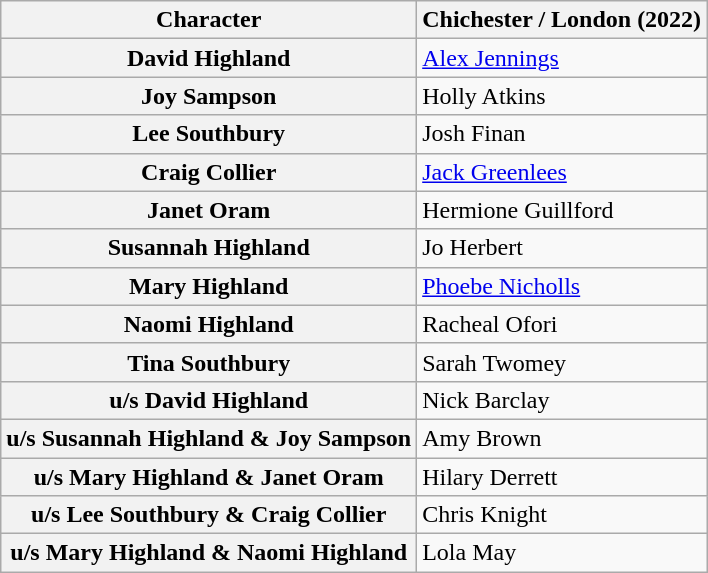<table class="wikitable">
<tr>
<th>Character</th>
<th>Chichester / London (2022)</th>
</tr>
<tr>
<th>David Highland</th>
<td><a href='#'>Alex Jennings</a></td>
</tr>
<tr>
<th>Joy Sampson</th>
<td>Holly Atkins</td>
</tr>
<tr>
<th>Lee Southbury</th>
<td>Josh Finan</td>
</tr>
<tr>
<th>Craig Collier</th>
<td><a href='#'>Jack Greenlees</a></td>
</tr>
<tr>
<th>Janet Oram</th>
<td>Hermione Guillford</td>
</tr>
<tr>
<th>Susannah Highland</th>
<td>Jo Herbert</td>
</tr>
<tr>
<th>Mary Highland</th>
<td><a href='#'>Phoebe Nicholls</a></td>
</tr>
<tr>
<th>Naomi Highland</th>
<td>Racheal Ofori</td>
</tr>
<tr>
<th>Tina Southbury</th>
<td>Sarah Twomey</td>
</tr>
<tr>
<th>u/s David Highland</th>
<td>Nick Barclay</td>
</tr>
<tr>
<th>u/s Susannah Highland & Joy Sampson</th>
<td>Amy Brown</td>
</tr>
<tr>
<th>u/s Mary Highland & Janet Oram</th>
<td>Hilary Derrett</td>
</tr>
<tr>
<th>u/s Lee Southbury & Craig Collier</th>
<td>Chris Knight</td>
</tr>
<tr>
<th>u/s Mary Highland & Naomi Highland</th>
<td>Lola May</td>
</tr>
</table>
